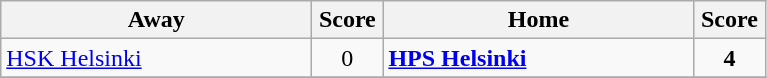<table class="wikitable">
<tr>
<th width="200">Away</th>
<th width="40">Score</th>
<th width="200">Home</th>
<th width="40">Score</th>
</tr>
<tr>
<td><a href='#'>HSK Helsinki</a></td>
<td align=center>0</td>
<td><strong><a href='#'>HPS Helsinki</a></strong></td>
<td align=center><strong>4</strong></td>
</tr>
<tr>
</tr>
</table>
